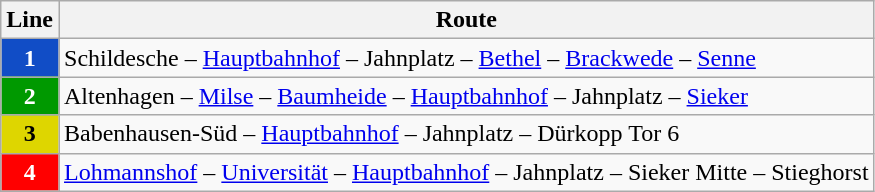<table class="wikitable">
<tr>
<th>Line</th>
<th>Route</th>
</tr>
<tr>
<td style="background-color:#114DC6; color:#FFFFFF; text-align:center;"><strong>1</strong></td>
<td>Schildesche – <a href='#'>Hauptbahnhof</a> – Jahnplatz – <a href='#'>Bethel</a> – <a href='#'>Brackwede</a> – <a href='#'>Senne</a></td>
</tr>
<tr>
<td style="background-color:#009900; color:#FFFFFF; text-align:center;"><strong>2</strong></td>
<td>Altenhagen – <a href='#'>Milse</a> – <a href='#'>Baumheide</a> – <a href='#'>Hauptbahnhof</a> – Jahnplatz – <a href='#'>Sieker</a></td>
</tr>
<tr>
<td style="background-color:#DED600; color:#000000; text-align:center;"><strong>3</strong></td>
<td>Babenhausen-Süd – <a href='#'>Hauptbahnhof</a> – Jahnplatz – Dürkopp Tor 6</td>
</tr>
<tr>
<td style="background-color:#FF0000; color:#FFFFFF; text-align:center;"><strong>4</strong></td>
<td><a href='#'>Lohmannshof</a> – <a href='#'>Universität</a> – <a href='#'>Hauptbahnhof</a> – Jahnplatz – Sieker Mitte – Stieghorst</td>
</tr>
</table>
